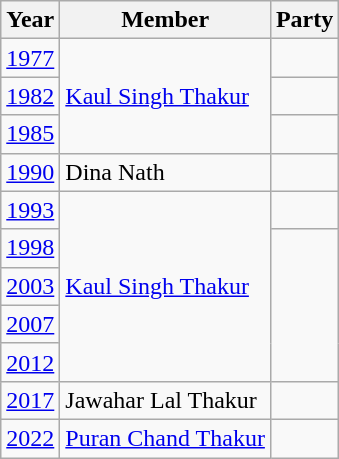<table class="wikitable sortable">
<tr>
<th>Year</th>
<th>Member</th>
<th colspan="2">Party</th>
</tr>
<tr>
<td><a href='#'>1977</a></td>
<td rowspan=3><a href='#'>Kaul Singh Thakur</a></td>
<td></td>
</tr>
<tr>
<td><a href='#'>1982</a></td>
<td></td>
</tr>
<tr>
<td><a href='#'>1985</a></td>
</tr>
<tr>
<td><a href='#'>1990</a></td>
<td>Dina Nath</td>
<td></td>
</tr>
<tr>
<td><a href='#'>1993</a></td>
<td rowspan=5><a href='#'>Kaul Singh Thakur</a></td>
<td></td>
</tr>
<tr>
<td><a href='#'>1998</a></td>
</tr>
<tr>
<td><a href='#'>2003</a></td>
</tr>
<tr>
<td><a href='#'>2007</a></td>
</tr>
<tr>
<td><a href='#'>2012</a></td>
</tr>
<tr>
<td><a href='#'>2017</a></td>
<td>Jawahar Lal Thakur</td>
<td></td>
</tr>
<tr>
<td><a href='#'>2022</a></td>
<td><a href='#'>Puran Chand Thakur</a></td>
</tr>
</table>
